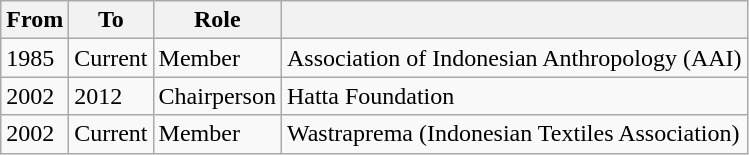<table class="wikitable">
<tr>
<th>From</th>
<th>To</th>
<th>Role</th>
<th></th>
</tr>
<tr>
<td>1985</td>
<td>Current</td>
<td>Member</td>
<td>Association of Indonesian Anthropology (AAI)</td>
</tr>
<tr>
<td>2002</td>
<td>2012</td>
<td>Chairperson</td>
<td>Hatta Foundation</td>
</tr>
<tr>
<td>2002</td>
<td>Current</td>
<td>Member</td>
<td>Wastraprema (Indonesian Textiles Association)</td>
</tr>
</table>
